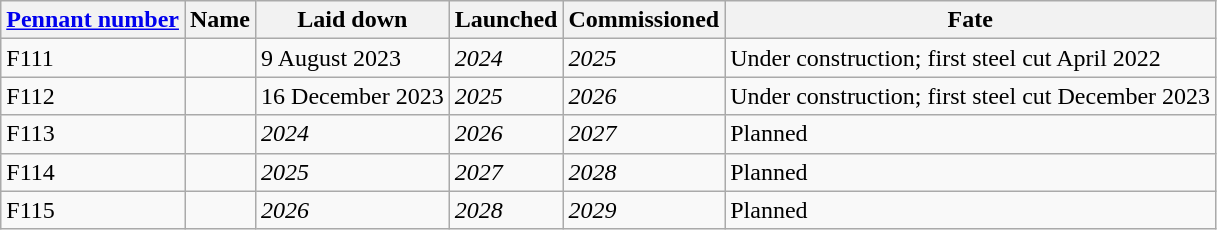<table class="wikitable sortable">
<tr>
<th><a href='#'>Pennant number</a></th>
<th>Name</th>
<th>Laid down</th>
<th>Launched</th>
<th>Commissioned</th>
<th>Fate</th>
</tr>
<tr>
<td>F111</td>
<td></td>
<td>9 August 2023</td>
<td><em>2024</em></td>
<td><em>2025</em></td>
<td>Under construction; first steel cut April 2022</td>
</tr>
<tr>
<td>F112</td>
<td></td>
<td>16 December 2023</td>
<td><em>2025</em></td>
<td><em>2026</em></td>
<td>Under construction; first steel cut December 2023</td>
</tr>
<tr>
<td>F113</td>
<td></td>
<td><em>2024</em></td>
<td><em>2026</em></td>
<td><em>2027</em></td>
<td>Planned</td>
</tr>
<tr>
<td>F114</td>
<td></td>
<td><em>2025</em></td>
<td><em>2027</em></td>
<td><em>2028</em></td>
<td>Planned</td>
</tr>
<tr>
<td>F115</td>
<td></td>
<td><em>2026</em></td>
<td><em>2028</em></td>
<td><em>2029</em></td>
<td>Planned</td>
</tr>
</table>
